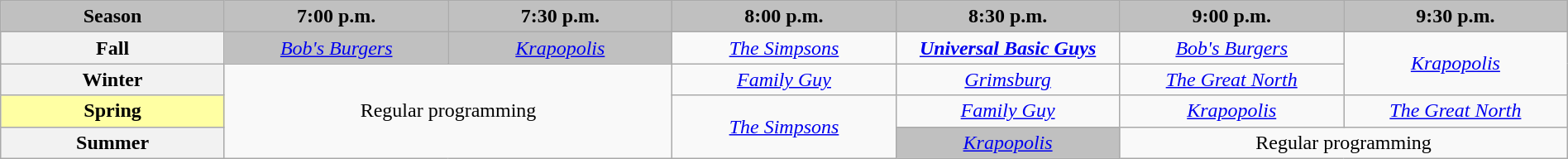<table class="wikitable" style="width:100%;margin-right:0;text-align:center">
<tr>
<th style="background-color:#C0C0C0;text-align:center;width:11.5%;">Season</th>
<th style="background-color:#C0C0C0;text-align:center;width:11.5%;">7:00 p.m.</th>
<th style="background-color:#C0C0C0;text-align:center;width:11.5%;">7:30 p.m.</th>
<th style="background-color:#C0C0C0;text-align:center;width:11.5%;">8:00 p.m.</th>
<th style="background-color:#C0C0C0;text-align:center;width:11.5%;">8:30 p.m.</th>
<th style="background-color:#C0C0C0;text-align:center;width:11.5%;">9:00 p.m.</th>
<th style="background-color:#C0C0C0;text-align:center;width:11.5%;">9:30 p.m.</th>
</tr>
<tr>
<th>Fall</th>
<td style="background:#C0C0C0;"><em><a href='#'>Bob's Burgers</a></em> </td>
<td style="background:#C0C0C0;"><em><a href='#'>Krapopolis</a></em> </td>
<td><em><a href='#'>The Simpsons</a></em></td>
<td><strong><em><a href='#'>Universal Basic Guys</a></em></strong></td>
<td><em><a href='#'>Bob's Burgers</a></em></td>
<td rowspan="2"><em><a href='#'>Krapopolis</a></em></td>
</tr>
<tr>
<th>Winter</th>
<td colspan="2" rowspan="3">Regular programming</td>
<td><em><a href='#'>Family Guy</a></em></td>
<td><em><a href='#'>Grimsburg</a></em></td>
<td><em><a href='#'>The Great North</a></em></td>
</tr>
<tr>
<th style="background:#FFFFA3">Spring</th>
<td rowspan="2"><em><a href='#'>The Simpsons</a></em></td>
<td><em><a href='#'>Family Guy</a></em></td>
<td><em><a href='#'>Krapopolis</a></em></td>
<td><em><a href='#'>The Great North</a></em></td>
</tr>
<tr>
<th>Summer</th>
<td style="background:#C0C0C0;"><em><a href='#'>Krapopolis</a></em>  </td>
<td colspan="2">Regular programming</td>
</tr>
</table>
